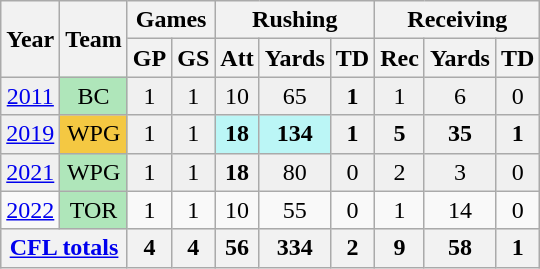<table class="wikitable" style="text-align:center">
<tr>
<th rowspan="2">Year</th>
<th rowspan="2">Team</th>
<th colspan="2">Games</th>
<th colspan="3">Rushing</th>
<th colspan="3">Receiving</th>
</tr>
<tr>
<th>GP</th>
<th>GS</th>
<th>Att</th>
<th>Yards</th>
<th>TD</th>
<th>Rec</th>
<th>Yards</th>
<th>TD</th>
</tr>
<tr bgcolor="#f0f0f0">
<td><a href='#'>2011</a></td>
<td style="background:#afe6ba">BC</td>
<td>1</td>
<td>1</td>
<td>10</td>
<td>65</td>
<td><strong>1</strong></td>
<td>1</td>
<td>6</td>
<td>0</td>
</tr>
<tr bgcolor="#f0f0f0">
<td><a href='#'>2019</a></td>
<td style="background:#f4c842">WPG</td>
<td>1</td>
<td>1</td>
<td style="background:#bbf6f6"><strong>18</strong></td>
<td style="background:#bbf6f6"><strong>134</strong></td>
<td><strong>1</strong></td>
<td><strong>5</strong></td>
<td><strong>35</strong></td>
<td><strong>1</strong></td>
</tr>
<tr bgcolor="#f0f0f0">
<td><a href='#'>2021</a></td>
<td style="background:#afe6ba">WPG</td>
<td>1</td>
<td>1</td>
<td><strong>18</strong></td>
<td>80</td>
<td>0</td>
<td>2</td>
<td>3</td>
<td>0</td>
</tr>
<tr>
<td><a href='#'>2022</a></td>
<td style="background:#afe6ba">TOR</td>
<td>1</td>
<td>1</td>
<td>10</td>
<td>55</td>
<td>0</td>
<td>1</td>
<td>14</td>
<td>0</td>
</tr>
<tr bgcolor="#e0e0e0">
<th colspan="2"><a href='#'>CFL totals</a></th>
<th>4</th>
<th>4</th>
<th>56</th>
<th>334</th>
<th>2</th>
<th>9</th>
<th>58</th>
<th>1</th>
</tr>
</table>
